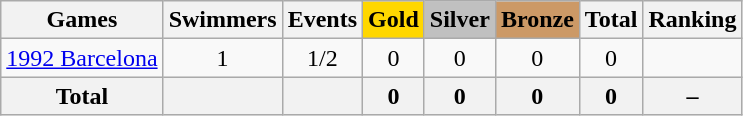<table class="wikitable sortable" style="text-align:center">
<tr>
<th>Games</th>
<th>Swimmers</th>
<th>Events</th>
<th style="background-color:gold;">Gold</th>
<th style="background-color:silver;">Silver</th>
<th style="background-color:#c96;">Bronze</th>
<th>Total</th>
<th>Ranking</th>
</tr>
<tr>
<td align=left><a href='#'>1992 Barcelona</a></td>
<td>1</td>
<td>1/2</td>
<td>0</td>
<td>0</td>
<td>0</td>
<td>0</td>
<td></td>
</tr>
<tr>
<th>Total</th>
<th></th>
<th></th>
<th>0</th>
<th>0</th>
<th>0</th>
<th>0</th>
<th>–</th>
</tr>
</table>
